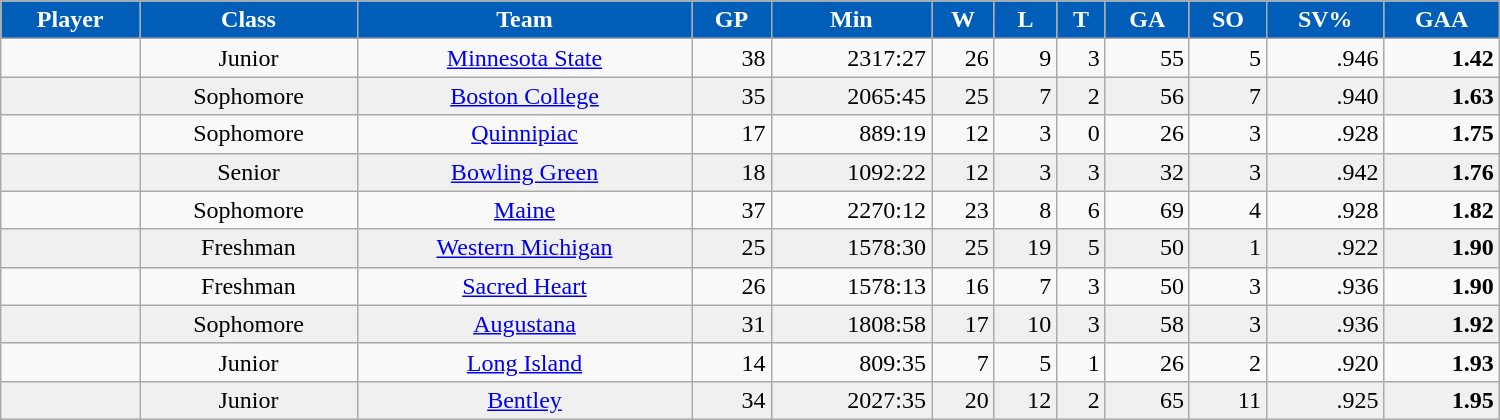<table class="wikitable sortable" width=1000em>
<tr>
<th style="color:white; background-color:#005EB8; style="width: 11em;">Player</th>
<th style="color:white; background-color:#005EB8; style="width: 7em;">Class</th>
<th style="color:white; background-color:#005EB8; style="width: 11em;">Team</th>
<th style="color:white; background-color:#005EB8; style="width: 4em;">GP</th>
<th style="color:white; background-color:#005EB8; style="width: 5em;">Min</th>
<th style="color:white; background-color:#005EB8; style="width: 4em;">W</th>
<th style="color:white; background-color:#005EB8; style="width: 4em;">L</th>
<th style="color:white; background-color:#005EB8; style="width: 4em;">T</th>
<th style="color:white; background-color:#005EB8; style="width: 4em;">GA</th>
<th style="color:white; background-color:#005EB8; style="width: 4em;">SO</th>
<th style="color:white; background-color:#005EB8; style="width: 4em;">SV%</th>
<th style="color:white; background-color:#005EB8; style="width: 4em;">GAA</th>
</tr>
<tr align=right>
<td align=left></td>
<td align=center>Junior</td>
<td align=center><a href='#'>Minnesota State</a></td>
<td>38</td>
<td>2317:27</td>
<td>26</td>
<td>9</td>
<td>3</td>
<td>55</td>
<td>5</td>
<td>.946</td>
<td><strong>1.42</strong></td>
</tr>
<tr align=right bgcolor=f0f0f0>
<td align=left></td>
<td align=center>Sophomore</td>
<td align=center><a href='#'>Boston College</a></td>
<td>35</td>
<td>2065:45</td>
<td>25</td>
<td>7</td>
<td>2</td>
<td>56</td>
<td>7</td>
<td>.940</td>
<td><strong>1.63</strong></td>
</tr>
<tr align=right>
<td align=left></td>
<td align=center>Sophomore</td>
<td align=center><a href='#'>Quinnipiac</a></td>
<td>17</td>
<td>889:19</td>
<td>12</td>
<td>3</td>
<td>0</td>
<td>26</td>
<td>3</td>
<td>.928</td>
<td><strong>1.75</strong></td>
</tr>
<tr align=right bgcolor=f0f0f0>
<td align=left></td>
<td align=center>Senior</td>
<td align=center><a href='#'>Bowling Green</a></td>
<td>18</td>
<td>1092:22</td>
<td>12</td>
<td>3</td>
<td>3</td>
<td>32</td>
<td>3</td>
<td>.942</td>
<td><strong>1.76</strong></td>
</tr>
<tr align=right>
<td align=left></td>
<td align=center>Sophomore</td>
<td align=center><a href='#'>Maine</a></td>
<td>37</td>
<td>2270:12</td>
<td>23</td>
<td>8</td>
<td>6</td>
<td>69</td>
<td>4</td>
<td>.928</td>
<td><strong>1.82</strong></td>
</tr>
<tr align=right bgcolor=f0f0f0>
<td align=left></td>
<td align=center>Freshman</td>
<td align=center><a href='#'>Western Michigan</a></td>
<td>25</td>
<td>1578:30</td>
<td>25</td>
<td>19</td>
<td>5</td>
<td>50</td>
<td>1</td>
<td>.922</td>
<td><strong>1.90</strong></td>
</tr>
<tr align=right>
<td align=left></td>
<td align=center>Freshman</td>
<td align=center><a href='#'>Sacred Heart</a></td>
<td>26</td>
<td>1578:13</td>
<td>16</td>
<td>7</td>
<td>3</td>
<td>50</td>
<td>3</td>
<td>.936</td>
<td><strong>1.90</strong></td>
</tr>
<tr align=right bgcolor=f0f0f0>
<td align=left></td>
<td align=center>Sophomore</td>
<td align=center><a href='#'>Augustana</a></td>
<td>31</td>
<td>1808:58</td>
<td>17</td>
<td>10</td>
<td>3</td>
<td>58</td>
<td>3</td>
<td>.936</td>
<td><strong>1.92</strong></td>
</tr>
<tr align=right>
<td align=left></td>
<td align=center>Junior</td>
<td align=center><a href='#'>Long Island</a></td>
<td>14</td>
<td>809:35</td>
<td>7</td>
<td>5</td>
<td>1</td>
<td>26</td>
<td>2</td>
<td>.920</td>
<td><strong>1.93</strong></td>
</tr>
<tr align=right bgcolor=f0f0f0>
<td align=left></td>
<td align=center>Junior</td>
<td align=center><a href='#'>Bentley</a></td>
<td>34</td>
<td>2027:35</td>
<td>20</td>
<td>12</td>
<td>2</td>
<td>65</td>
<td>11</td>
<td>.925</td>
<td><strong>1.95</strong></td>
</tr>
</table>
